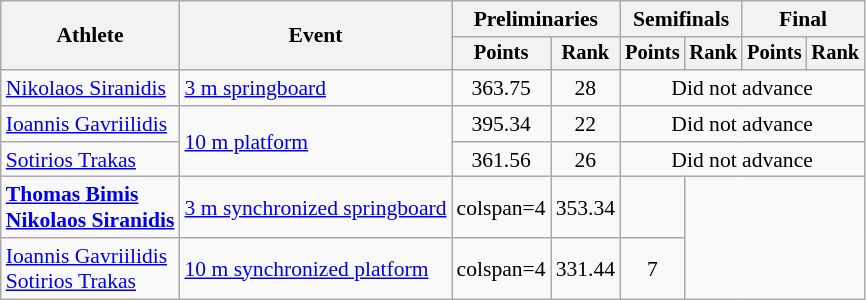<table class=wikitable style="font-size:90%">
<tr>
<th rowspan="2">Athlete</th>
<th rowspan="2">Event</th>
<th colspan="2">Preliminaries</th>
<th colspan="2">Semifinals</th>
<th colspan="2">Final</th>
</tr>
<tr style="font-size:95%">
<th>Points</th>
<th>Rank</th>
<th>Points</th>
<th>Rank</th>
<th>Points</th>
<th>Rank</th>
</tr>
<tr align=center>
<td align=left><a href='#'>Nikolaos Siranidis</a></td>
<td align=left><a href='#'>3 m springboard</a></td>
<td>363.75</td>
<td>28</td>
<td colspan=4>Did not advance</td>
</tr>
<tr align=center>
<td align=left><a href='#'>Ioannis Gavriilidis</a></td>
<td align=left rowspan=2><a href='#'>10 m platform</a></td>
<td>395.34</td>
<td>22</td>
<td colspan=4>Did not advance</td>
</tr>
<tr align=center>
<td align=left><a href='#'>Sotirios Trakas</a></td>
<td>361.56</td>
<td>26</td>
<td colspan=4>Did not advance</td>
</tr>
<tr align=center>
<td align=left><strong><a href='#'>Thomas Bimis</a><br><a href='#'>Nikolaos Siranidis</a></strong></td>
<td align=left><a href='#'>3 m synchronized springboard</a></td>
<td>colspan=4 </td>
<td>353.34</td>
<td></td>
</tr>
<tr align=center>
<td align=left><a href='#'>Ioannis Gavriilidis</a><br><a href='#'>Sotirios Trakas</a></td>
<td align=left><a href='#'>10 m synchronized platform</a></td>
<td>colspan=4 </td>
<td>331.44</td>
<td>7</td>
</tr>
</table>
